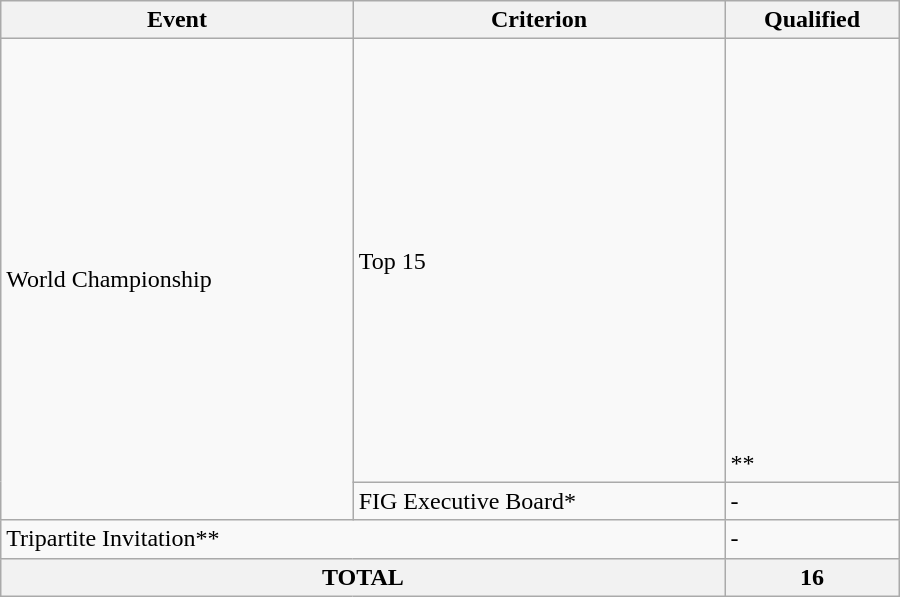<table class="wikitable" width=600>
<tr>
<th>Event</th>
<th>Criterion</th>
<th>Qualified</th>
</tr>
<tr>
<td rowspan="2">World Championship</td>
<td>Top 15</td>
<td> <br>  <br>  <br>  <br>  <br>  <br>  <br>  <br>  <br>  <br>  <br>  <br>  <br>  <br>  <br> **</td>
</tr>
<tr>
<td>FIG Executive Board*</td>
<td>-</td>
</tr>
<tr>
<td colspan="2">Tripartite Invitation**</td>
<td>-</td>
</tr>
<tr>
<th colspan="2">TOTAL</th>
<th>16</th>
</tr>
</table>
